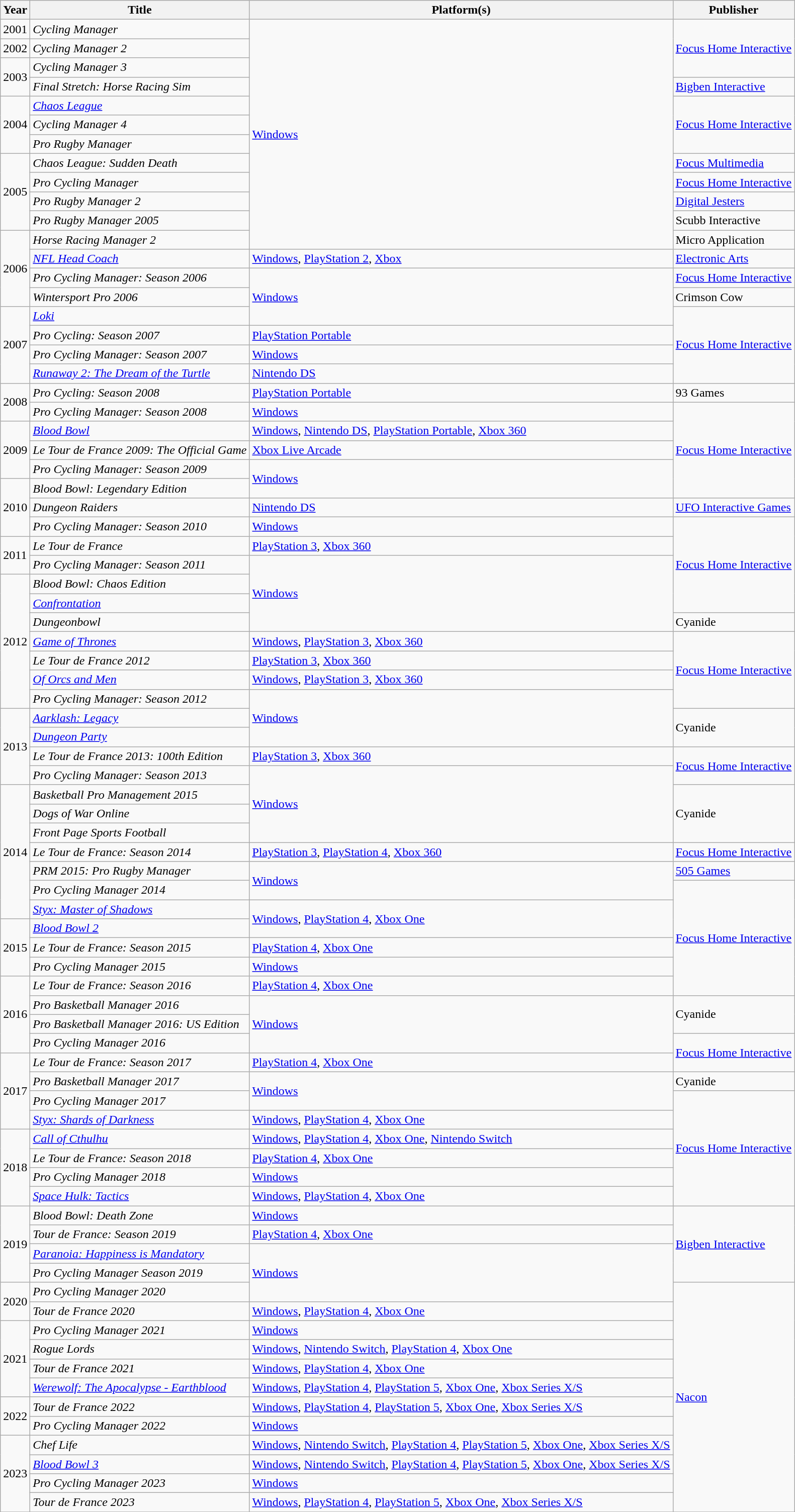<table class="wikitable sortable">
<tr>
<th>Year</th>
<th>Title</th>
<th>Platform(s)</th>
<th>Publisher</th>
</tr>
<tr>
<td>2001</td>
<td><em>Cycling Manager</em></td>
<td rowspan="12"><a href='#'>Windows</a></td>
<td rowspan="3"><a href='#'>Focus Home Interactive</a></td>
</tr>
<tr>
<td>2002</td>
<td><em>Cycling Manager 2</em></td>
</tr>
<tr>
<td rowspan="2">2003</td>
<td><em>Cycling Manager 3</em></td>
</tr>
<tr>
<td><em>Final Stretch: Horse Racing Sim</em></td>
<td><a href='#'>Bigben Interactive</a></td>
</tr>
<tr>
<td rowspan="3">2004</td>
<td><em><a href='#'>Chaos League</a></em></td>
<td rowspan="3"><a href='#'>Focus Home Interactive</a></td>
</tr>
<tr>
<td><em>Cycling Manager 4</em></td>
</tr>
<tr>
<td><em>Pro Rugby Manager</em></td>
</tr>
<tr>
<td rowspan="4">2005</td>
<td><em>Chaos League: Sudden Death</em></td>
<td><a href='#'>Focus Multimedia</a></td>
</tr>
<tr>
<td><em>Pro Cycling Manager</em></td>
<td><a href='#'>Focus Home Interactive</a></td>
</tr>
<tr>
<td><em>Pro Rugby Manager 2</em></td>
<td><a href='#'>Digital Jesters</a></td>
</tr>
<tr>
<td><em>Pro Rugby Manager 2005</em></td>
<td>Scubb Interactive</td>
</tr>
<tr>
<td rowspan="4">2006</td>
<td><em>Horse Racing Manager 2</em></td>
<td>Micro Application</td>
</tr>
<tr>
<td><em><a href='#'>NFL Head Coach</a></em></td>
<td><a href='#'>Windows</a>, <a href='#'>PlayStation 2</a>, <a href='#'>Xbox</a></td>
<td><a href='#'>Electronic Arts</a></td>
</tr>
<tr>
<td><em>Pro Cycling Manager: Season 2006</em></td>
<td rowspan="3"><a href='#'>Windows</a></td>
<td><a href='#'>Focus Home Interactive</a></td>
</tr>
<tr>
<td><em>Wintersport Pro 2006</em></td>
<td>Crimson Cow</td>
</tr>
<tr>
<td rowspan="4">2007</td>
<td><em><a href='#'>Loki</a></em></td>
<td rowspan="4"><a href='#'>Focus Home Interactive</a></td>
</tr>
<tr>
<td><em>Pro Cycling: Season 2007</em></td>
<td><a href='#'>PlayStation Portable</a></td>
</tr>
<tr>
<td><em>Pro Cycling Manager: Season 2007</em></td>
<td><a href='#'>Windows</a></td>
</tr>
<tr>
<td><em><a href='#'>Runaway 2: The Dream of the Turtle</a></em></td>
<td><a href='#'>Nintendo DS</a></td>
</tr>
<tr>
<td rowspan="2">2008</td>
<td><em>Pro Cycling: Season 2008</em></td>
<td><a href='#'>PlayStation Portable</a></td>
<td>93 Games</td>
</tr>
<tr>
<td><em>Pro Cycling Manager: Season 2008</em></td>
<td><a href='#'>Windows</a></td>
<td rowspan="5"><a href='#'>Focus Home Interactive</a></td>
</tr>
<tr>
<td rowspan="3">2009</td>
<td><em><a href='#'>Blood Bowl</a></em></td>
<td><a href='#'>Windows</a>, <a href='#'>Nintendo DS</a>, <a href='#'>PlayStation Portable</a>, <a href='#'>Xbox 360</a></td>
</tr>
<tr>
<td><em>Le Tour de France 2009: The Official Game</em></td>
<td><a href='#'>Xbox Live Arcade</a></td>
</tr>
<tr>
<td><em>Pro Cycling Manager: Season 2009</em></td>
<td rowspan="2"><a href='#'>Windows</a></td>
</tr>
<tr>
<td rowspan="3">2010</td>
<td><em>Blood Bowl: Legendary Edition</em></td>
</tr>
<tr>
<td><em>Dungeon Raiders</em></td>
<td><a href='#'>Nintendo DS</a></td>
<td><a href='#'>UFO Interactive Games</a></td>
</tr>
<tr>
<td><em>Pro Cycling Manager: Season 2010</em></td>
<td><a href='#'>Windows</a></td>
<td rowspan="5"><a href='#'>Focus Home Interactive</a></td>
</tr>
<tr>
<td rowspan="2">2011</td>
<td><em>Le Tour de France</em></td>
<td><a href='#'>PlayStation 3</a>, <a href='#'>Xbox 360</a></td>
</tr>
<tr>
<td><em>Pro Cycling Manager: Season 2011</em></td>
<td rowspan="4"><a href='#'>Windows</a></td>
</tr>
<tr>
<td rowspan="7">2012</td>
<td><em>Blood Bowl: Chaos Edition</em></td>
</tr>
<tr>
<td><em><a href='#'>Confrontation</a></em></td>
</tr>
<tr>
<td><em>Dungeonbowl</em></td>
<td>Cyanide</td>
</tr>
<tr>
<td><em><a href='#'>Game of Thrones</a></em></td>
<td><a href='#'>Windows</a>, <a href='#'>PlayStation 3</a>, <a href='#'>Xbox 360</a></td>
<td rowspan="4"><a href='#'>Focus Home Interactive</a></td>
</tr>
<tr>
<td><em>Le Tour de France 2012</em></td>
<td><a href='#'>PlayStation 3</a>, <a href='#'>Xbox 360</a></td>
</tr>
<tr>
<td><em><a href='#'>Of Orcs and Men</a></em></td>
<td><a href='#'>Windows</a>, <a href='#'>PlayStation 3</a>, <a href='#'>Xbox 360</a></td>
</tr>
<tr>
<td><em>Pro Cycling Manager: Season 2012</em></td>
<td rowspan="3"><a href='#'>Windows</a></td>
</tr>
<tr>
<td rowspan="4">2013</td>
<td><em><a href='#'>Aarklash: Legacy</a></em></td>
<td rowspan="2">Cyanide</td>
</tr>
<tr>
<td><em><a href='#'>Dungeon Party</a></em></td>
</tr>
<tr>
<td><em>Le Tour de France 2013: 100th Edition</em></td>
<td><a href='#'>PlayStation 3</a>, <a href='#'>Xbox 360</a></td>
<td rowspan="2"><a href='#'>Focus Home Interactive</a></td>
</tr>
<tr>
<td><em>Pro Cycling Manager: Season 2013</em></td>
<td rowspan="4"><a href='#'>Windows</a></td>
</tr>
<tr>
<td rowspan="7">2014</td>
<td><em>Basketball Pro Management 2015</em></td>
<td rowspan="3">Cyanide</td>
</tr>
<tr>
<td><em>Dogs of War Online</em></td>
</tr>
<tr>
<td><em>Front Page Sports Football</em></td>
</tr>
<tr>
<td><em>Le Tour de France: Season 2014</em></td>
<td><a href='#'>PlayStation 3</a>, <a href='#'>PlayStation 4</a>, <a href='#'>Xbox 360</a></td>
<td><a href='#'>Focus Home Interactive</a></td>
</tr>
<tr>
<td><em>PRM 2015: Pro Rugby Manager</em></td>
<td rowspan="2"><a href='#'>Windows</a></td>
<td><a href='#'>505 Games</a></td>
</tr>
<tr>
<td><em>Pro Cycling Manager 2014</em></td>
<td rowspan="6"><a href='#'>Focus Home Interactive</a></td>
</tr>
<tr>
<td><em><a href='#'>Styx: Master of Shadows</a></em></td>
<td rowspan="2"><a href='#'>Windows</a>, <a href='#'>PlayStation 4</a>, <a href='#'>Xbox One</a></td>
</tr>
<tr>
<td rowspan="3">2015</td>
<td><em><a href='#'>Blood Bowl 2</a></em></td>
</tr>
<tr>
<td><em>Le Tour de France: Season 2015</em></td>
<td><a href='#'>PlayStation 4</a>, <a href='#'>Xbox One</a></td>
</tr>
<tr>
<td><em>Pro Cycling Manager 2015</em></td>
<td><a href='#'>Windows</a></td>
</tr>
<tr>
<td rowspan="4">2016</td>
<td><em>Le Tour de France: Season 2016</em></td>
<td><a href='#'>PlayStation 4</a>, <a href='#'>Xbox One</a></td>
</tr>
<tr>
<td><em>Pro Basketball Manager 2016</em></td>
<td rowspan="3"><a href='#'>Windows</a></td>
<td rowspan="2">Cyanide</td>
</tr>
<tr>
<td><em>Pro Basketball Manager 2016: US Edition</em></td>
</tr>
<tr>
<td><em>Pro Cycling Manager 2016</em></td>
<td rowspan="2"><a href='#'>Focus Home Interactive</a></td>
</tr>
<tr>
<td rowspan="4">2017</td>
<td><em>Le Tour de France: Season 2017</em></td>
<td><a href='#'>PlayStation 4</a>, <a href='#'>Xbox One</a></td>
</tr>
<tr>
<td><em>Pro Basketball Manager 2017</em></td>
<td rowspan="2"><a href='#'>Windows</a></td>
<td>Cyanide</td>
</tr>
<tr>
<td><em>Pro Cycling Manager 2017</em></td>
<td rowspan="6"><a href='#'>Focus Home Interactive</a></td>
</tr>
<tr>
<td><em><a href='#'>Styx: Shards of Darkness</a></em></td>
<td><a href='#'>Windows</a>, <a href='#'>PlayStation 4</a>, <a href='#'>Xbox One</a></td>
</tr>
<tr>
<td rowspan="4">2018</td>
<td><em><a href='#'>Call of Cthulhu</a></em></td>
<td><a href='#'>Windows</a>, <a href='#'>PlayStation 4</a>, <a href='#'>Xbox One</a>, <a href='#'>Nintendo Switch</a></td>
</tr>
<tr>
<td><em>Le Tour de France: Season 2018</em></td>
<td><a href='#'>PlayStation 4</a>, <a href='#'>Xbox One</a></td>
</tr>
<tr>
<td><em>Pro Cycling Manager 2018</em></td>
<td><a href='#'>Windows</a></td>
</tr>
<tr>
<td><em><a href='#'>Space Hulk: Tactics</a></em></td>
<td><a href='#'>Windows</a>, <a href='#'>PlayStation 4</a>, <a href='#'>Xbox One</a></td>
</tr>
<tr>
<td rowspan="4">2019</td>
<td><em>Blood Bowl: Death Zone</em></td>
<td><a href='#'>Windows</a></td>
<td rowspan="4"><a href='#'>Bigben Interactive</a></td>
</tr>
<tr>
<td><em>Tour de France: Season 2019</em></td>
<td><a href='#'>PlayStation 4</a>, <a href='#'>Xbox One</a></td>
</tr>
<tr>
<td><em><a href='#'>Paranoia: Happiness is Mandatory</a></em></td>
<td rowspan="3"><a href='#'>Windows</a></td>
</tr>
<tr>
<td><em>Pro Cycling Manager Season 2019</em></td>
</tr>
<tr>
<td rowspan="2">2020</td>
<td><em>Pro Cycling Manager 2020</em></td>
<td rowspan="12"><a href='#'>Nacon</a></td>
</tr>
<tr>
<td><em>Tour de France 2020</em></td>
<td><a href='#'>Windows</a>, <a href='#'>PlayStation 4</a>, <a href='#'>Xbox One</a></td>
</tr>
<tr>
<td rowspan="4">2021</td>
<td><em>Pro Cycling Manager 2021</em></td>
<td><a href='#'>Windows</a></td>
</tr>
<tr>
<td><em>Rogue Lords</em></td>
<td><a href='#'>Windows</a>, <a href='#'>Nintendo Switch</a>, <a href='#'>PlayStation 4</a>, <a href='#'>Xbox One</a></td>
</tr>
<tr>
<td><em>Tour de France 2021</em></td>
<td><a href='#'>Windows</a>, <a href='#'>PlayStation 4</a>, <a href='#'>Xbox One</a></td>
</tr>
<tr>
<td><em><a href='#'>Werewolf: The Apocalypse - Earthblood</a></em></td>
<td><a href='#'>Windows</a>, <a href='#'>PlayStation 4</a>, <a href='#'>PlayStation 5</a>, <a href='#'>Xbox One</a>, <a href='#'>Xbox Series X/S</a></td>
</tr>
<tr>
<td rowspan="2">2022</td>
<td><em>Tour de France 2022</em></td>
<td><a href='#'>Windows</a>, <a href='#'>PlayStation 4</a>, <a href='#'>PlayStation 5</a>, <a href='#'>Xbox One</a>, <a href='#'>Xbox Series X/S</a></td>
</tr>
<tr>
<td><em>Pro Cycling Manager 2022</em></td>
<td><a href='#'>Windows</a></td>
</tr>
<tr>
<td rowspan="4">2023</td>
<td><em>Chef Life</em></td>
<td><a href='#'>Windows</a>, <a href='#'>Nintendo Switch</a>, <a href='#'>PlayStation 4</a>, <a href='#'>PlayStation 5</a>, <a href='#'>Xbox One</a>, <a href='#'>Xbox Series X/S</a></td>
</tr>
<tr>
<td><em><a href='#'>Blood Bowl 3</a></em></td>
<td><a href='#'>Windows</a>, <a href='#'>Nintendo Switch</a>, <a href='#'>PlayStation 4</a>, <a href='#'>PlayStation 5</a>, <a href='#'>Xbox One</a>, <a href='#'>Xbox Series X/S</a></td>
</tr>
<tr>
<td><em>Pro Cycling Manager 2023</em></td>
<td><a href='#'>Windows</a></td>
</tr>
<tr>
<td><em>Tour de France 2023</em></td>
<td><a href='#'>Windows</a>, <a href='#'>PlayStation 4</a>, <a href='#'>PlayStation 5</a>, <a href='#'>Xbox One</a>, <a href='#'>Xbox Series X/S</a></td>
</tr>
<tr>
</tr>
</table>
